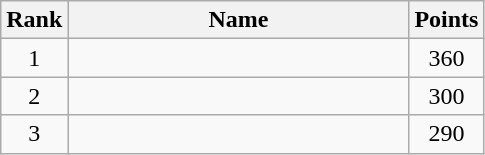<table class="wikitable" border="1" style="text-align:center">
<tr>
<th width=30>Rank</th>
<th width=220>Name</th>
<th width=25>Points</th>
</tr>
<tr>
<td>1</td>
<td align="left"></td>
<td>360</td>
</tr>
<tr>
<td>2</td>
<td align="left"></td>
<td>300</td>
</tr>
<tr>
<td>3</td>
<td align="left"></td>
<td>290</td>
</tr>
</table>
